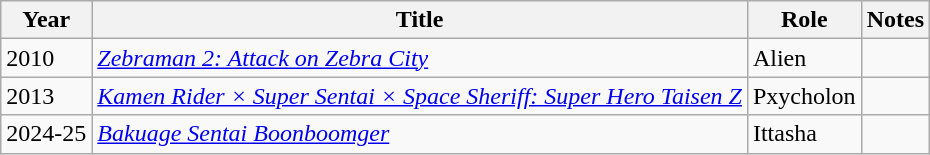<table class="wikitable sortable">
<tr>
<th>Year</th>
<th>Title</th>
<th>Role</th>
<th>Notes</th>
</tr>
<tr>
<td>2010</td>
<td><em><a href='#'>Zebraman 2: Attack on Zebra City</a></em></td>
<td>Alien</td>
<td></td>
</tr>
<tr>
<td>2013</td>
<td><em><a href='#'>Kamen Rider × Super Sentai × Space Sheriff: Super Hero Taisen Z</a></em></td>
<td>Pxycholon</td>
<td></td>
</tr>
<tr>
<td>2024-25</td>
<td><em><a href='#'>Bakuage Sentai Boonboomger</a></em></td>
<td>Ittasha</td>
<td></td>
</tr>
</table>
